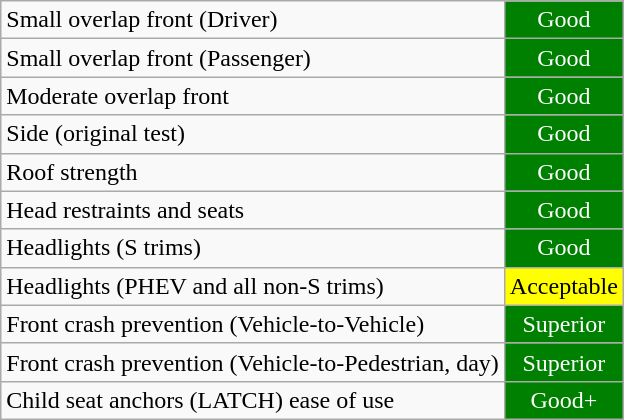<table class="wikitable">
<tr>
<td>Small overlap front (Driver)</td>
<td style="text-align:center;color:white;background:green">Good</td>
</tr>
<tr>
<td>Small overlap front (Passenger)</td>
<td style="text-align:center;color:white;background:green">Good</td>
</tr>
<tr>
<td>Moderate overlap front</td>
<td style="text-align:center;color:white;background:green">Good</td>
</tr>
<tr>
<td>Side (original test)</td>
<td style="text-align:center;color:white;background:green">Good</td>
</tr>
<tr>
<td>Roof strength</td>
<td style="text-align:center;color:white;background:green">Good</td>
</tr>
<tr>
<td>Head restraints and seats</td>
<td style="text-align:center;color:white;background:green">Good</td>
</tr>
<tr>
<td>Headlights (S trims)</td>
<td style="text-align:center;color:white;background:green">Good</td>
</tr>
<tr>
<td>Headlights (PHEV and all non-S trims)</td>
<td style="text-align:center;color:black;background: yellow">Acceptable</td>
</tr>
<tr>
<td>Front crash prevention (Vehicle-to-Vehicle)</td>
<td style="text-align:center;color:white;background:green">Superior</td>
</tr>
<tr>
<td>Front crash prevention (Vehicle-to-Pedestrian, day)</td>
<td style="text-align:center;color:white;background:green">Superior</td>
</tr>
<tr>
<td>Child seat anchors (LATCH) ease of use</td>
<td style="text-align:center;color:white;background:green">Good+</td>
</tr>
</table>
